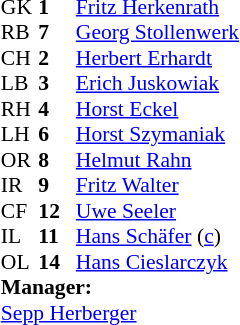<table cellspacing="0" cellpadding="0" style="font-size:90%; margin:0.2em auto;">
<tr>
<th width="25"></th>
<th width="25"></th>
</tr>
<tr>
<td>GK</td>
<td><strong>1</strong></td>
<td><a href='#'>Fritz Herkenrath</a></td>
</tr>
<tr>
<td>RB</td>
<td><strong>7</strong></td>
<td><a href='#'>Georg Stollenwerk</a></td>
</tr>
<tr>
<td>CH</td>
<td><strong>2</strong></td>
<td><a href='#'>Herbert Erhardt</a></td>
</tr>
<tr>
<td>LB</td>
<td><strong>3</strong></td>
<td><a href='#'>Erich Juskowiak</a></td>
<td></td>
</tr>
<tr>
<td>RH</td>
<td><strong>4</strong></td>
<td><a href='#'>Horst Eckel</a></td>
</tr>
<tr>
<td>LH</td>
<td><strong>6</strong></td>
<td><a href='#'>Horst Szymaniak</a></td>
</tr>
<tr>
<td>OR</td>
<td><strong>8</strong></td>
<td><a href='#'>Helmut Rahn</a></td>
</tr>
<tr>
<td>IR</td>
<td><strong>9</strong></td>
<td><a href='#'>Fritz Walter</a></td>
</tr>
<tr>
<td>CF</td>
<td><strong>12</strong></td>
<td><a href='#'>Uwe Seeler</a></td>
</tr>
<tr>
<td>IL</td>
<td><strong>11</strong></td>
<td><a href='#'>Hans Schäfer</a> (<a href='#'>c</a>)</td>
</tr>
<tr>
<td>OL</td>
<td><strong>14</strong></td>
<td><a href='#'>Hans Cieslarczyk</a></td>
</tr>
<tr>
<td colspan=3><strong>Manager:</strong></td>
</tr>
<tr>
<td colspan=4><a href='#'>Sepp Herberger</a></td>
</tr>
</table>
